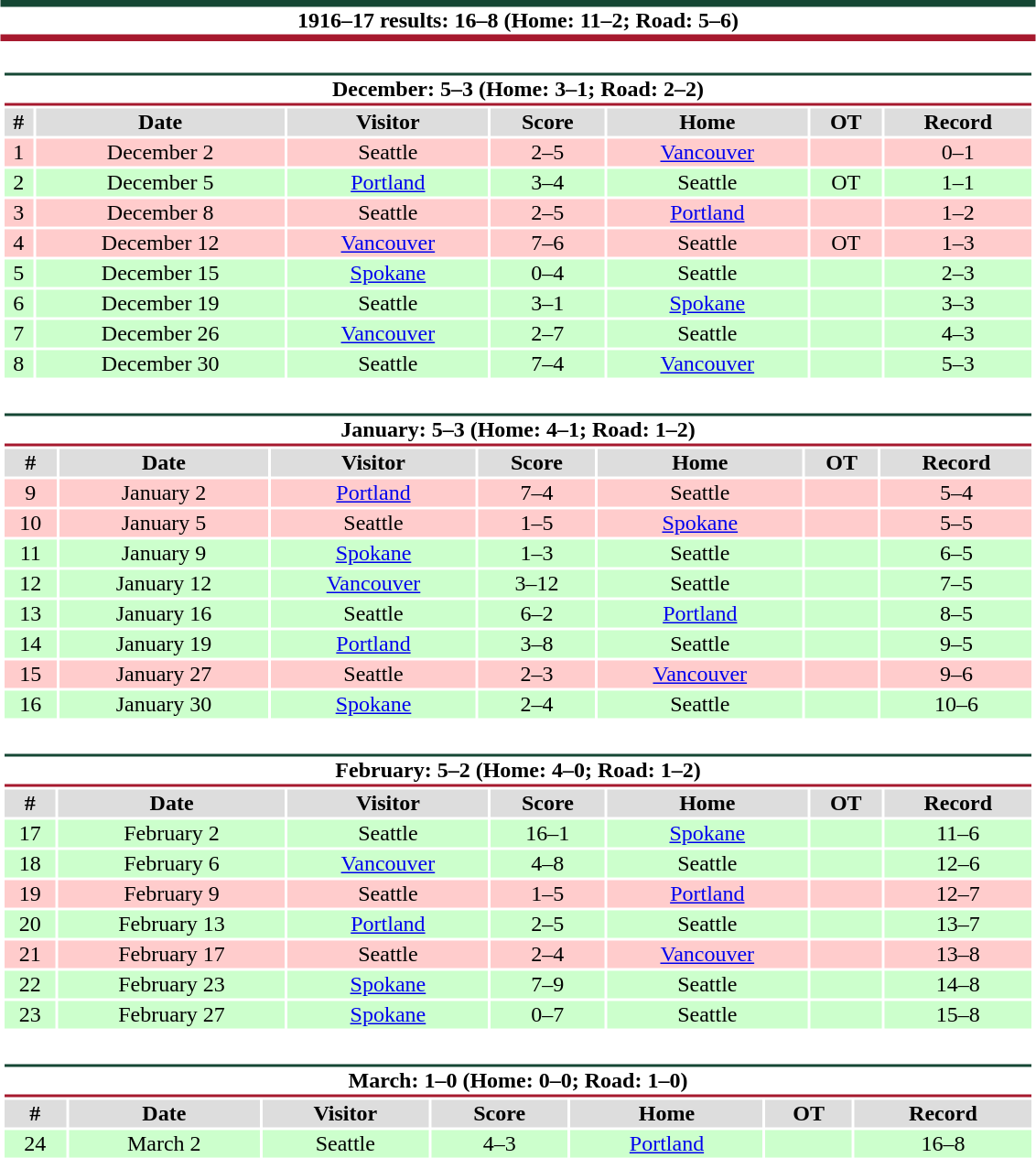<table class="toccolours" style="width:60%; clear:both; margin:1.5em auto; text-align:center;">
<tr>
<th colspan="7" style="background:#FFFFFF; border-top:#154734 5px solid; border-bottom:#A6192E 5px solid;">1916–17 results: 16–8 (Home: 11–2; Road: 5–6)</th>
</tr>
<tr>
<td colspan="7"><br><table class="toccolours collapsible collapsed" style="width:100%;">
<tr>
<th colspan="7" style="background:#FFFFFF; border-top:#154734 2px solid; border-bottom:#A6192E 2px solid;">December: 5–3 (Home: 3–1; Road: 2–2)</th>
</tr>
<tr style="background:#ddd;">
<th>#</th>
<th>Date</th>
<th>Visitor</th>
<th>Score</th>
<th>Home</th>
<th>OT</th>
<th>Record</th>
</tr>
<tr style="background:#fcc;">
<td>1</td>
<td>December 2</td>
<td>Seattle</td>
<td>2–5</td>
<td><a href='#'>Vancouver</a></td>
<td></td>
<td>0–1</td>
</tr>
<tr style="background:#cfc;">
<td>2</td>
<td>December 5</td>
<td><a href='#'>Portland</a></td>
<td>3–4</td>
<td>Seattle</td>
<td>OT</td>
<td>1–1</td>
</tr>
<tr style="background:#fcc;">
<td>3</td>
<td>December 8</td>
<td>Seattle</td>
<td>2–5</td>
<td><a href='#'>Portland</a></td>
<td></td>
<td>1–2</td>
</tr>
<tr style="background:#fcc;">
<td>4</td>
<td>December 12</td>
<td><a href='#'>Vancouver</a></td>
<td>7–6</td>
<td>Seattle</td>
<td>OT</td>
<td>1–3</td>
</tr>
<tr style="background:#cfc;">
<td>5</td>
<td>December 15</td>
<td><a href='#'>Spokane</a></td>
<td>0–4</td>
<td>Seattle</td>
<td></td>
<td>2–3</td>
</tr>
<tr style="background:#cfc;">
<td>6</td>
<td>December 19</td>
<td>Seattle</td>
<td>3–1</td>
<td><a href='#'>Spokane</a></td>
<td></td>
<td>3–3</td>
</tr>
<tr style="background:#cfc;">
<td>7</td>
<td>December 26</td>
<td><a href='#'>Vancouver</a></td>
<td>2–7</td>
<td>Seattle</td>
<td></td>
<td>4–3</td>
</tr>
<tr style="background:#cfc;">
<td>8</td>
<td>December 30</td>
<td>Seattle</td>
<td>7–4</td>
<td><a href='#'>Vancouver</a></td>
<td></td>
<td>5–3</td>
</tr>
</table>
</td>
</tr>
<tr>
<td colspan="7"><br><table class="toccolours collapsible collapsed" style="width:100%;">
<tr>
<th colspan="7" style="background:#FFFFFF; border-top:#154734 2px solid; border-bottom:#A6192E 2px solid;">January: 5–3 (Home: 4–1; Road: 1–2)</th>
</tr>
<tr style="background:#ddd;">
<th>#</th>
<th>Date</th>
<th>Visitor</th>
<th>Score</th>
<th>Home</th>
<th>OT</th>
<th>Record</th>
</tr>
<tr style="background:#fcc;">
<td>9</td>
<td>January 2</td>
<td><a href='#'>Portland</a></td>
<td>7–4</td>
<td>Seattle</td>
<td></td>
<td>5–4</td>
</tr>
<tr style="background:#fcc;">
<td>10</td>
<td>January 5</td>
<td>Seattle</td>
<td>1–5</td>
<td><a href='#'>Spokane</a></td>
<td></td>
<td>5–5</td>
</tr>
<tr style="background:#cfc;">
<td>11</td>
<td>January 9</td>
<td><a href='#'>Spokane</a></td>
<td>1–3</td>
<td>Seattle</td>
<td></td>
<td>6–5</td>
</tr>
<tr style="background:#cfc;">
<td>12</td>
<td>January 12</td>
<td><a href='#'>Vancouver</a></td>
<td>3–12</td>
<td>Seattle</td>
<td></td>
<td>7–5</td>
</tr>
<tr style="background:#cfc;">
<td>13</td>
<td>January 16</td>
<td>Seattle</td>
<td>6–2</td>
<td><a href='#'>Portland</a></td>
<td></td>
<td>8–5</td>
</tr>
<tr style="background:#cfc;">
<td>14</td>
<td>January 19</td>
<td><a href='#'>Portland</a></td>
<td>3–8</td>
<td>Seattle</td>
<td></td>
<td>9–5</td>
</tr>
<tr style="background:#fcc;">
<td>15</td>
<td>January 27</td>
<td>Seattle</td>
<td>2–3</td>
<td><a href='#'>Vancouver</a></td>
<td></td>
<td>9–6</td>
</tr>
<tr style="background:#cfc;">
<td>16</td>
<td>January 30</td>
<td><a href='#'>Spokane</a></td>
<td>2–4</td>
<td>Seattle</td>
<td></td>
<td>10–6</td>
</tr>
</table>
</td>
</tr>
<tr>
<td colspan="7"><br><table class="toccolours collapsible collapsed" style="width:100%;">
<tr>
<th colspan="7" style="background:#FFFFFF; border-top:#154734 2px solid; border-bottom:#A6192E 2px solid;">February: 5–2 (Home: 4–0; Road: 1–2)</th>
</tr>
<tr style="background:#ddd;">
<th>#</th>
<th>Date</th>
<th>Visitor</th>
<th>Score</th>
<th>Home</th>
<th>OT</th>
<th>Record</th>
</tr>
<tr style="background:#cfc;">
<td>17</td>
<td>February 2</td>
<td>Seattle</td>
<td>16–1</td>
<td><a href='#'>Spokane</a></td>
<td></td>
<td>11–6</td>
</tr>
<tr style="background:#cfc;">
<td>18</td>
<td>February 6</td>
<td><a href='#'>Vancouver</a></td>
<td>4–8</td>
<td>Seattle</td>
<td></td>
<td>12–6</td>
</tr>
<tr style="background:#fcc;">
<td>19</td>
<td>February 9</td>
<td>Seattle</td>
<td>1–5</td>
<td><a href='#'>Portland</a></td>
<td></td>
<td>12–7</td>
</tr>
<tr style="background:#cfc;">
<td>20</td>
<td>February 13</td>
<td><a href='#'>Portland</a></td>
<td>2–5</td>
<td>Seattle</td>
<td></td>
<td>13–7</td>
</tr>
<tr style="background:#fcc;">
<td>21</td>
<td>February 17</td>
<td>Seattle</td>
<td>2–4</td>
<td><a href='#'>Vancouver</a></td>
<td></td>
<td>13–8</td>
</tr>
<tr style="background:#cfc;">
<td>22</td>
<td>February 23</td>
<td><a href='#'>Spokane</a></td>
<td>7–9</td>
<td>Seattle</td>
<td></td>
<td>14–8</td>
</tr>
<tr style="background:#cfc;">
<td>23</td>
<td>February 27</td>
<td><a href='#'>Spokane</a></td>
<td>0–7</td>
<td>Seattle</td>
<td></td>
<td>15–8</td>
</tr>
</table>
</td>
</tr>
<tr>
<td colspan="7"><br><table class="toccolours collapsible collapsed" style="width:100%;">
<tr>
<th colspan="7" style="background:#FFFFFF; border-top:#154734 2px solid; border-bottom:#A6192E 2px solid;">March: 1–0 (Home: 0–0; Road: 1–0)</th>
</tr>
<tr style="background:#ddd;">
<th>#</th>
<th>Date</th>
<th>Visitor</th>
<th>Score</th>
<th>Home</th>
<th>OT</th>
<th>Record</th>
</tr>
<tr style="background:#cfc;">
<td>24</td>
<td>March 2</td>
<td>Seattle</td>
<td>4–3</td>
<td><a href='#'>Portland</a></td>
<td></td>
<td>16–8</td>
</tr>
<tr>
</tr>
</table>
</td>
</tr>
</table>
